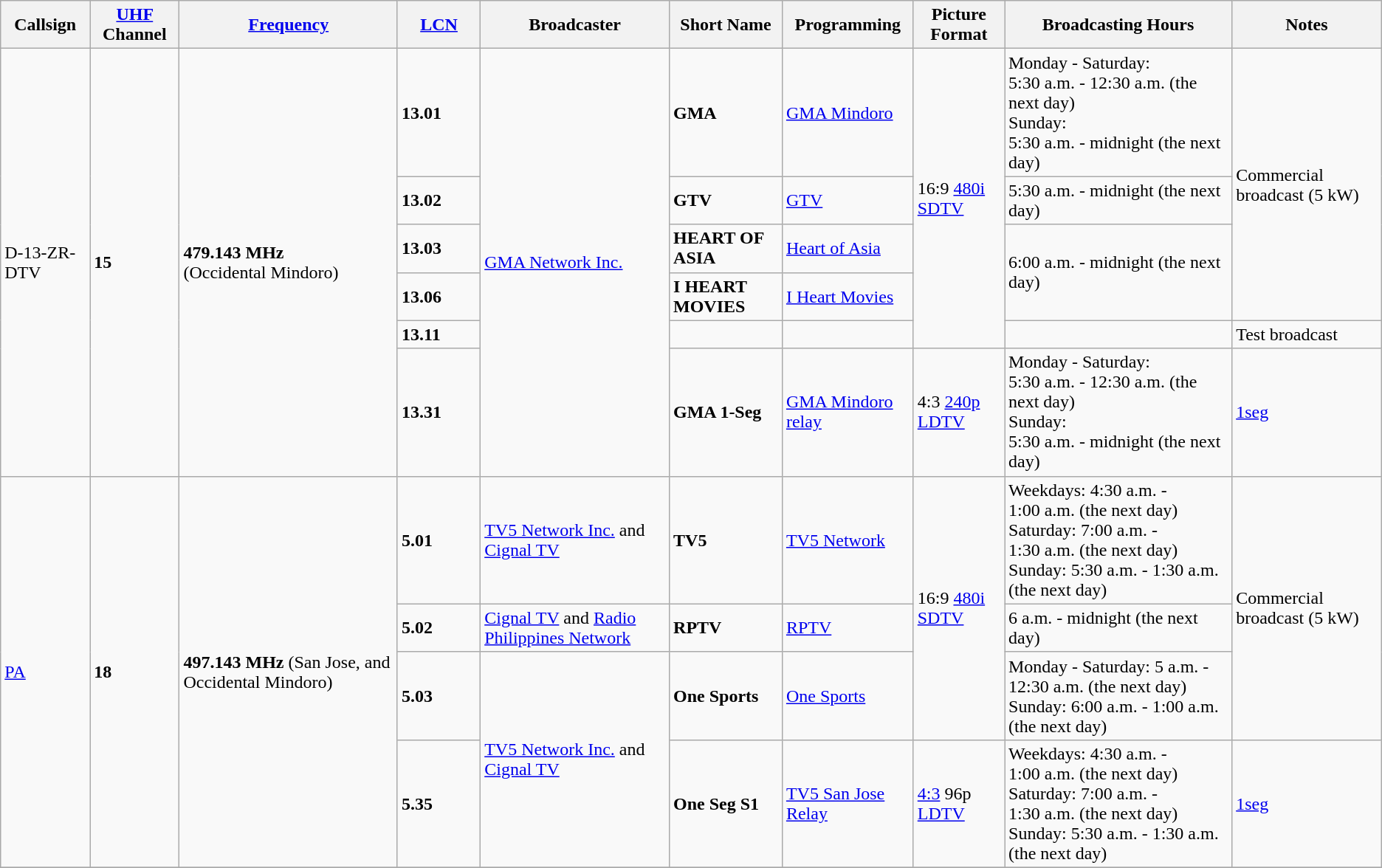<table class="wikitable sortable">
<tr>
<th>Callsign</th>
<th class="unsortable"><a href='#'>UHF</a> Channel</th>
<th class="unsortable"><a href='#'>Frequency</a></th>
<th width="6%"><a href='#'>LCN</a></th>
<th>Broadcaster</th>
<th>Short Name</th>
<th class="unsortable">Programming</th>
<th class="unsortable">Picture Format</th>
<th>Broadcasting Hours</th>
<th>Notes</th>
</tr>
<tr>
<td rowspan="6">D-13-ZR-DTV</td>
<td rowspan="6"><strong>15</strong></td>
<td rowspan="6"><strong>479.143 MHz</strong><br>(Occidental Mindoro)</td>
<td><strong>13.01</strong></td>
<td rowspan="6"><a href='#'>GMA Network Inc.</a></td>
<td><strong>GMA</strong></td>
<td><a href='#'>GMA Mindoro</a></td>
<td rowspan="5">16:9 <a href='#'>480i</a> <a href='#'>SDTV</a></td>
<td>Monday - Saturday: <br> 5:30 a.m. - 12:30 a.m. (the next day) <br> Sunday: <br> 5:30 a.m. - midnight (the next day)</td>
<td rowspan="4">Commercial broadcast (5 kW)</td>
</tr>
<tr>
<td><strong>13.02</strong></td>
<td><strong>GTV</strong></td>
<td><a href='#'>GTV</a></td>
<td rowspan="1">5:30 a.m. - midnight (the next day)</td>
</tr>
<tr>
<td><strong>13.03</strong></td>
<td><strong>HEART OF ASIA</strong></td>
<td><a href='#'>Heart of Asia</a></td>
<td rowspan="2">6:00 a.m. - midnight (the next day)</td>
</tr>
<tr>
<td><strong>13.06</strong></td>
<td><strong>I HEART MOVIES</strong></td>
<td><a href='#'>I Heart Movies</a></td>
</tr>
<tr>
<td><strong>13.11</strong></td>
<td></td>
<td></td>
<td></td>
<td rowspan="1">Test broadcast</td>
</tr>
<tr>
<td><strong>13.31</strong></td>
<td><strong>GMA 1-Seg</strong></td>
<td><a href='#'>GMA Mindoro relay</a></td>
<td>4:3 <a href='#'>240p</a> <a href='#'>LDTV</a></td>
<td>Monday - Saturday: <br> 5:30 a.m. - 12:30 a.m. (the next day) <br> Sunday: <br> 5:30 a.m. - midnight (the next day)</td>
<td><a href='#'>1seg</a></td>
</tr>
<tr>
<td rowspan="4"><a href='#'>PA</a></td>
<td rowspan="4"><strong>18</strong></td>
<td rowspan="4"><strong>497.143 MHz</strong> (San Jose, and Occidental Mindoro)</td>
<td><strong>5.01</strong></td>
<td rowspan="1"><a href='#'>TV5 Network Inc.</a> and <a href='#'>Cignal TV</a></td>
<td><strong>TV5</strong></td>
<td><a href='#'>TV5 Network</a></td>
<td rowspan="3">16:9 <a href='#'>480i</a> <a href='#'>SDTV</a></td>
<td>Weekdays:  4:30 a.m. - 1:00 a.m. (the next day) <br> Saturday: 7:00 a.m. - 1:30 a.m. (the next day) <br> Sunday: 5:30 a.m. - 1:30 a.m. (the next day)</td>
<td rowspan="3">Commercial broadcast (5 kW)</td>
</tr>
<tr>
<td><strong>5.02</strong></td>
<td><a href='#'>Cignal TV</a> and <a href='#'>Radio Philippines Network</a></td>
<td><strong>RPTV</strong></td>
<td><a href='#'>RPTV</a></td>
<td>6 a.m. - midnight (the next day)</td>
</tr>
<tr>
<td><strong>5.03</strong></td>
<td rowspan="2"><a href='#'>TV5 Network Inc.</a> and <a href='#'>Cignal TV</a></td>
<td><strong>One Sports</strong></td>
<td><a href='#'>One Sports</a></td>
<td>Monday - Saturday: 5 a.m. - 12:30 a.m. (the next day) <br> Sunday: 6:00 a.m. - 1:00 a.m. (the next day)</td>
</tr>
<tr>
<td><strong>5.35</strong></td>
<td><strong>One Seg S1</strong></td>
<td><a href='#'>TV5 San Jose Relay</a></td>
<td><a href='#'>4:3</a> 96p <a href='#'>LDTV</a></td>
<td>Weekdays:  4:30 a.m. - 1:00 a.m. (the next day) <br> Saturday: 7:00 a.m. - 1:30 a.m. (the next day) <br> Sunday: 5:30 a.m. - 1:30 a.m. (the next day)</td>
<td><a href='#'>1seg</a></td>
</tr>
<tr>
</tr>
</table>
